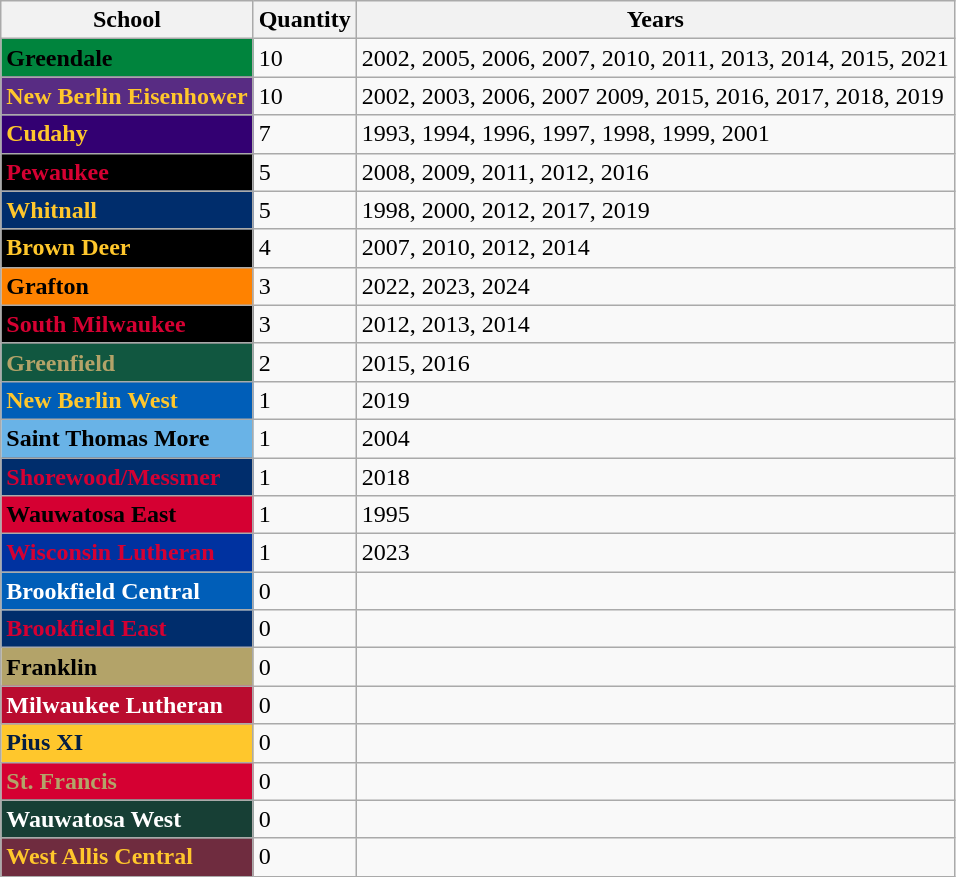<table class="wikitable">
<tr>
<th>School</th>
<th>Quantity</th>
<th>Years</th>
</tr>
<tr>
<td style="background: #00843d; color: black"><strong>Greendale</strong></td>
<td>10</td>
<td>2002, 2005, 2006, 2007, 2010, 2011, 2013, 2014, 2015, 2021</td>
</tr>
<tr>
<td style="background: #582c83; color: #ffc72c"><strong>New Berlin Eisenhower</strong></td>
<td>10</td>
<td>2002, 2003, 2006, 2007 2009, 2015, 2016, 2017, 2018, 2019</td>
</tr>
<tr>
<td style="background: #330072; color: #ffc72c"><strong>Cudahy</strong></td>
<td>7</td>
<td>1993, 1994, 1996, 1997, 1998, 1999, 2001</td>
</tr>
<tr>
<td style="background: black; color: #d50032"><strong>Pewaukee</strong></td>
<td>5</td>
<td>2008, 2009, 2011, 2012, 2016</td>
</tr>
<tr>
<td style="background: #002d6c; color: #ffc72c"><strong>Whitnall</strong></td>
<td>5</td>
<td>1998, 2000, 2012, 2017, 2019</td>
</tr>
<tr>
<td style="background: black; color: #ffc72c"><strong>Brown Deer</strong></td>
<td>4</td>
<td>2007, 2010, 2012, 2014</td>
</tr>
<tr>
<td style="background: #ff8200; color: black"><strong>Grafton</strong></td>
<td>3</td>
<td>2022, 2023, 2024</td>
</tr>
<tr>
<td style="background: black; color: #d50032"><strong>South Milwaukee</strong></td>
<td>3</td>
<td>2012, 2013, 2014</td>
</tr>
<tr>
<td style="background: #115740; color: #b3a369"><strong>Greenfield</strong></td>
<td>2</td>
<td>2015, 2016</td>
</tr>
<tr>
<td style="background: #005eb8; color: #ffc72c"><strong>New Berlin West</strong></td>
<td>1</td>
<td>2019</td>
</tr>
<tr>
<td style="background: #69b3e7; color: black"><strong>Saint Thomas More</strong></td>
<td>1</td>
<td>2004</td>
</tr>
<tr>
<td style="background: #002d6c; color: #d50032"><strong>Shorewood/Messmer</strong></td>
<td>1</td>
<td>2018</td>
</tr>
<tr>
<td style="background: #d50032; color: black"><strong>Wauwatosa East</strong></td>
<td>1</td>
<td>1995</td>
</tr>
<tr>
<td style="background: #0032a0; color: #d50032"><strong>Wisconsin Lutheran</strong></td>
<td>1</td>
<td>2023</td>
</tr>
<tr>
<td style="background: #005eb8; color: white"><strong>Brookfield Central</strong></td>
<td>0</td>
<td></td>
</tr>
<tr>
<td style="background: #002d6c; color: #d50032"><strong>Brookfield East</strong></td>
<td>0</td>
<td></td>
</tr>
<tr>
<td style="background: #b3a369; color: black"><strong>Franklin</strong></td>
<td>0</td>
<td></td>
</tr>
<tr>
<td style="background: #ba0c2f; color: white"><strong>Milwaukee Lutheran</strong></td>
<td>0</td>
<td></td>
</tr>
<tr>
<td style="background: #ffc72c; color: #041e42"><strong>Pius XI</strong></td>
<td>0</td>
<td></td>
</tr>
<tr>
<td style="background: #d50032; color: #b3a369"><strong>St. Francis</strong></td>
<td>0</td>
<td></td>
</tr>
<tr>
<td style="background: #173f35; color: white"><strong>Wauwatosa West</strong></td>
<td>0</td>
<td></td>
</tr>
<tr>
<td style="background: #6f2c3f; color: #ffc72c"><strong>West Allis Central</strong></td>
<td>0</td>
<td></td>
</tr>
</table>
